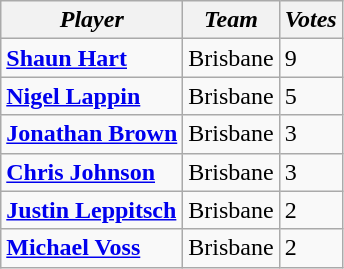<table class="wikitable">
<tr>
<th><em>Player</em></th>
<th><em>Team</em></th>
<th><em>Votes</em></th>
</tr>
<tr>
<td><strong><a href='#'>Shaun Hart</a></strong></td>
<td>Brisbane</td>
<td>9</td>
</tr>
<tr>
<td><strong><a href='#'>Nigel Lappin</a></strong></td>
<td>Brisbane</td>
<td>5</td>
</tr>
<tr>
<td><a href='#'><strong>Jonathan Brown</strong></a></td>
<td>Brisbane</td>
<td>3</td>
</tr>
<tr>
<td><a href='#'><strong>Chris Johnson</strong></a></td>
<td>Brisbane</td>
<td>3</td>
</tr>
<tr>
<td><strong><a href='#'>Justin Leppitsch</a></strong></td>
<td>Brisbane</td>
<td>2</td>
</tr>
<tr>
<td><strong><a href='#'>Michael Voss</a></strong></td>
<td>Brisbane</td>
<td>2</td>
</tr>
</table>
